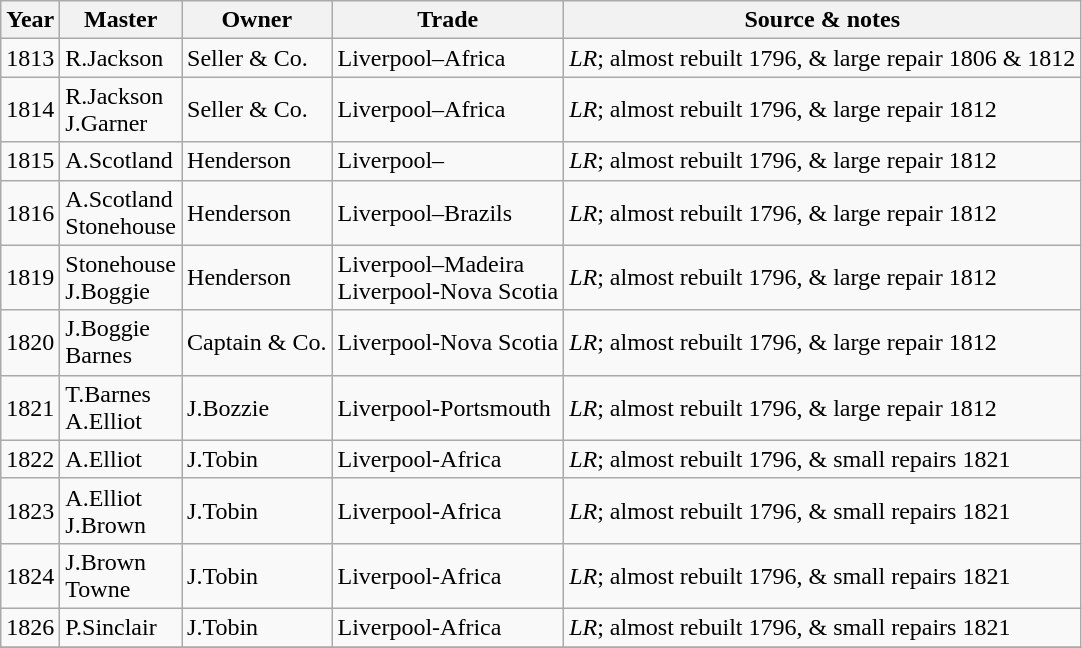<table class=" wikitable">
<tr>
<th>Year</th>
<th>Master</th>
<th>Owner</th>
<th>Trade</th>
<th>Source & notes</th>
</tr>
<tr>
<td>1813</td>
<td>R.Jackson</td>
<td>Seller & Co.</td>
<td>Liverpool–Africa</td>
<td><em>LR</em>; almost rebuilt 1796, & large repair 1806 & 1812</td>
</tr>
<tr>
<td>1814</td>
<td>R.Jackson<br>J.Garner</td>
<td>Seller & Co.</td>
<td>Liverpool–Africa</td>
<td><em>LR</em>; almost rebuilt 1796, & large repair 1812</td>
</tr>
<tr>
<td>1815</td>
<td>A.Scotland</td>
<td>Henderson</td>
<td>Liverpool–</td>
<td><em>LR</em>; almost rebuilt 1796, & large repair 1812</td>
</tr>
<tr>
<td>1816</td>
<td>A.Scotland<br>Stonehouse</td>
<td>Henderson</td>
<td>Liverpool–Brazils</td>
<td><em>LR</em>; almost rebuilt 1796, & large repair 1812</td>
</tr>
<tr>
<td>1819</td>
<td>Stonehouse<br>J.Boggie</td>
<td>Henderson</td>
<td>Liverpool–Madeira<br>Liverpool-Nova Scotia</td>
<td><em>LR</em>; almost rebuilt 1796, & large repair 1812</td>
</tr>
<tr>
<td>1820</td>
<td>J.Boggie<br>Barnes</td>
<td>Captain & Co.</td>
<td>Liverpool-Nova Scotia</td>
<td><em>LR</em>; almost rebuilt 1796, & large repair 1812</td>
</tr>
<tr>
<td>1821</td>
<td>T.Barnes<br>A.Elliot</td>
<td>J.Bozzie</td>
<td>Liverpool-Portsmouth</td>
<td><em>LR</em>; almost rebuilt 1796, & large repair 1812</td>
</tr>
<tr>
<td>1822</td>
<td>A.Elliot</td>
<td>J.Tobin</td>
<td>Liverpool-Africa</td>
<td><em>LR</em>; almost rebuilt 1796, & small repairs 1821</td>
</tr>
<tr>
<td>1823</td>
<td>A.Elliot<br>J.Brown</td>
<td>J.Tobin</td>
<td>Liverpool-Africa</td>
<td><em>LR</em>; almost rebuilt 1796, & small repairs 1821</td>
</tr>
<tr>
<td>1824</td>
<td>J.Brown<br>Towne</td>
<td>J.Tobin</td>
<td>Liverpool-Africa</td>
<td><em>LR</em>; almost rebuilt 1796, & small repairs 1821</td>
</tr>
<tr>
<td>1826</td>
<td>P.Sinclair</td>
<td>J.Tobin</td>
<td>Liverpool-Africa</td>
<td><em>LR</em>; almost rebuilt 1796, & small repairs 1821</td>
</tr>
<tr>
</tr>
</table>
